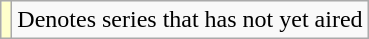<table class="wikitable">
<tr>
<td style="background:#ffc;"></td>
<td>Denotes series that has not yet aired</td>
</tr>
</table>
